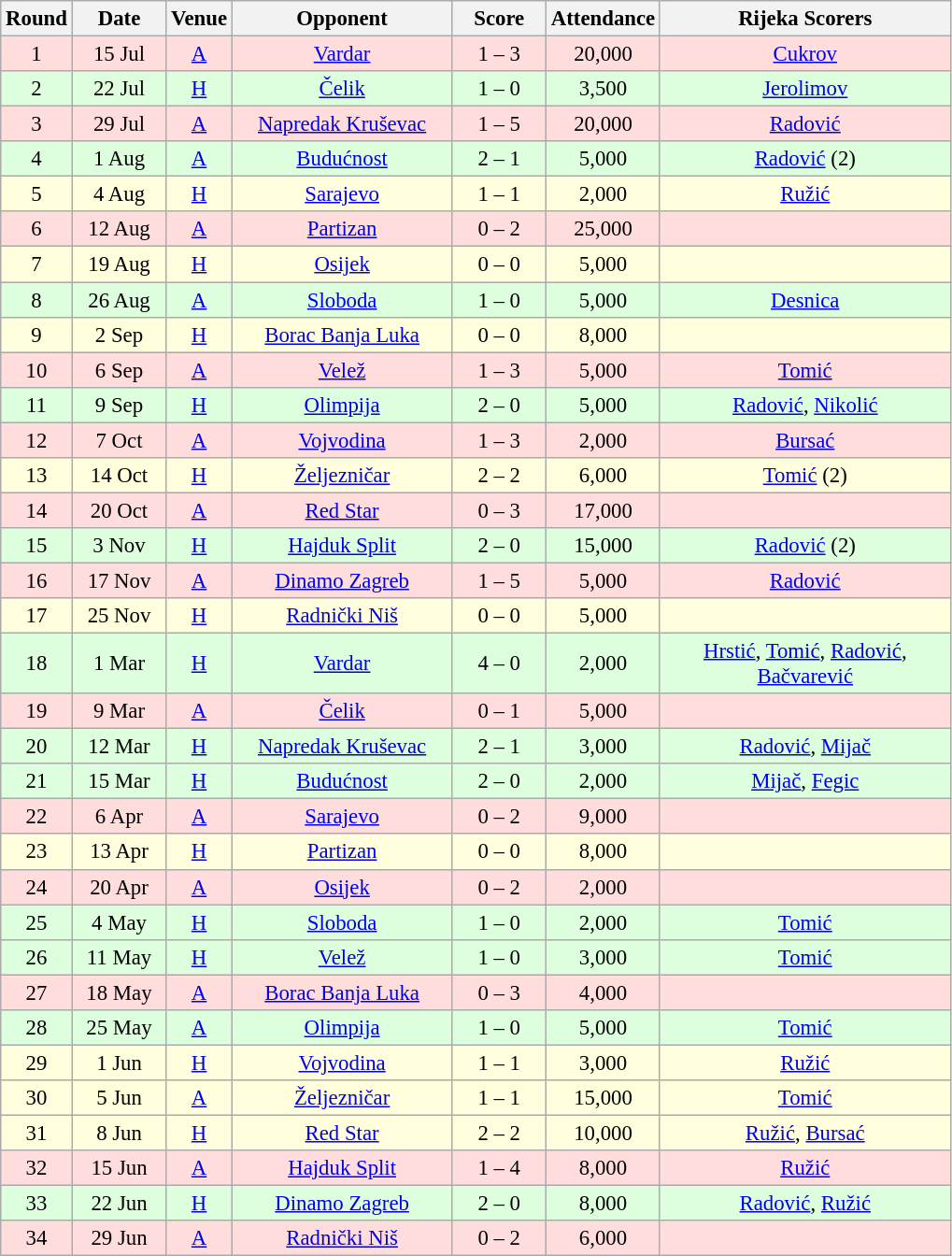<table class="wikitable sortable" style="text-align: center; font-size:95%;">
<tr>
<th width="30">Round</th>
<th width="60">Date</th>
<th width="20">Venue</th>
<th width="150">Opponent</th>
<th width="60">Score</th>
<th width="60">Attendance</th>
<th width="200">Rijeka Scorers</th>
</tr>
<tr bgcolor="#ffdddd">
<td>1</td>
<td>15 Jul</td>
<td><a href='#'>A</a></td>
<td><a href='#'>Vardar</a></td>
<td>1 – 3</td>
<td>20,000</td>
<td><a href='#'>Cukrov</a></td>
</tr>
<tr bgcolor="#ddffdd">
<td>2</td>
<td>22 Jul</td>
<td><a href='#'>H</a></td>
<td><a href='#'>Čelik</a></td>
<td>1 – 0</td>
<td>3,500</td>
<td><a href='#'>Jerolimov</a></td>
</tr>
<tr bgcolor="#ffdddd">
<td>3</td>
<td>29 Jul</td>
<td><a href='#'>A</a></td>
<td><a href='#'>Napredak Kruševac</a></td>
<td>1 – 5</td>
<td>20,000</td>
<td><a href='#'>Radović</a></td>
</tr>
<tr bgcolor="#ddffdd">
<td>4</td>
<td>1 Aug</td>
<td><a href='#'>A</a></td>
<td><a href='#'>Budućnost</a></td>
<td>2 – 1</td>
<td>5,000</td>
<td><a href='#'>Radović</a> (2)</td>
</tr>
<tr bgcolor="#ffffdd">
<td>5</td>
<td>4 Aug</td>
<td><a href='#'>H</a></td>
<td><a href='#'>Sarajevo</a></td>
<td>1 – 1</td>
<td>2,000</td>
<td><a href='#'>Ružić</a></td>
</tr>
<tr bgcolor="#ffdddd">
<td>6</td>
<td>12 Aug</td>
<td><a href='#'>A</a></td>
<td><a href='#'>Partizan</a></td>
<td>0 – 2</td>
<td>25,000</td>
<td></td>
</tr>
<tr bgcolor="#ffffdd">
<td>7</td>
<td>19 Aug</td>
<td><a href='#'>H</a></td>
<td><a href='#'>Osijek</a></td>
<td>0 – 0</td>
<td>5,000</td>
<td></td>
</tr>
<tr bgcolor="#ddffdd">
<td>8</td>
<td>26 Aug</td>
<td><a href='#'>A</a></td>
<td><a href='#'>Sloboda</a></td>
<td>1 – 0</td>
<td>5,000</td>
<td><a href='#'>Desnica</a></td>
</tr>
<tr bgcolor="#ffffdd">
<td>9</td>
<td>2 Sep</td>
<td><a href='#'>H</a></td>
<td><a href='#'>Borac Banja Luka</a></td>
<td>0 – 0</td>
<td>8,000</td>
<td></td>
</tr>
<tr bgcolor="#ffdddd">
<td>10</td>
<td>6 Sep</td>
<td><a href='#'>A</a></td>
<td><a href='#'>Velež</a></td>
<td>1 – 3</td>
<td>5,000</td>
<td><a href='#'>Tomić</a></td>
</tr>
<tr bgcolor="#ddffdd">
<td>11</td>
<td>9 Sep</td>
<td><a href='#'>H</a></td>
<td><a href='#'>Olimpija</a></td>
<td>2 – 0</td>
<td>5,000</td>
<td><a href='#'>Radović</a>, <a href='#'>Nikolić</a></td>
</tr>
<tr bgcolor="#ffdddd">
<td>12</td>
<td>7 Oct</td>
<td><a href='#'>A</a></td>
<td><a href='#'>Vojvodina</a></td>
<td>1 – 3</td>
<td>2,000</td>
<td><a href='#'>Bursać</a></td>
</tr>
<tr bgcolor="#ffffdd">
<td>13</td>
<td>14 Oct</td>
<td><a href='#'>H</a></td>
<td><a href='#'>Željezničar</a></td>
<td>2 – 2</td>
<td>6,000</td>
<td><a href='#'>Tomić</a> (2)</td>
</tr>
<tr bgcolor="#ffdddd">
<td>14</td>
<td>20 Oct</td>
<td><a href='#'>A</a></td>
<td><a href='#'>Red Star</a></td>
<td>0 – 3</td>
<td>17,000</td>
<td></td>
</tr>
<tr bgcolor="#ddffdd">
<td>15</td>
<td>3 Nov</td>
<td><a href='#'>H</a></td>
<td><a href='#'>Hajduk Split</a></td>
<td>2 – 0</td>
<td>15,000</td>
<td><a href='#'>Radović</a> (2)</td>
</tr>
<tr bgcolor="#ffdddd">
<td>16</td>
<td>17 Nov</td>
<td><a href='#'>A</a></td>
<td><a href='#'>Dinamo Zagreb</a></td>
<td>1 – 5</td>
<td>5,000</td>
<td><a href='#'>Radović</a></td>
</tr>
<tr bgcolor="#ffffdd">
<td>17</td>
<td>25 Nov</td>
<td><a href='#'>H</a></td>
<td><a href='#'>Radnički Niš</a></td>
<td>0 – 0</td>
<td>5,000</td>
<td></td>
</tr>
<tr bgcolor="#ddffdd">
<td>18</td>
<td>1 Mar</td>
<td><a href='#'>H</a></td>
<td><a href='#'>Vardar</a></td>
<td>4 – 0</td>
<td>2,000</td>
<td><a href='#'>Hrstić</a>, <a href='#'>Tomić</a>, <a href='#'>Radović</a>, <a href='#'>Bačvarević</a></td>
</tr>
<tr bgcolor="#ffdddd">
<td>19</td>
<td>9 Mar</td>
<td><a href='#'>A</a></td>
<td><a href='#'>Čelik</a></td>
<td>0 – 1</td>
<td>5,000</td>
<td></td>
</tr>
<tr bgcolor="#ddffdd">
<td>20</td>
<td>12 Mar</td>
<td><a href='#'>H</a></td>
<td><a href='#'>Napredak Kruševac</a></td>
<td>2 – 1</td>
<td>3,000</td>
<td><a href='#'>Radović</a>, <a href='#'>Mijač</a></td>
</tr>
<tr bgcolor="#ddffdd">
<td>21</td>
<td>15 Mar</td>
<td><a href='#'>H</a></td>
<td><a href='#'>Budućnost</a></td>
<td>2 – 0</td>
<td>2,000</td>
<td><a href='#'>Mijač</a>, <a href='#'>Fegic</a></td>
</tr>
<tr bgcolor="#ffdddd">
<td>22</td>
<td>6 Apr</td>
<td><a href='#'>A</a></td>
<td><a href='#'>Sarajevo</a></td>
<td>0 – 2</td>
<td>9,000</td>
<td></td>
</tr>
<tr bgcolor="#ffffdd">
<td>23</td>
<td>13 Apr</td>
<td><a href='#'>H</a></td>
<td><a href='#'>Partizan</a></td>
<td>0 – 0</td>
<td>8,000</td>
<td></td>
</tr>
<tr bgcolor="#ffdddd">
<td>24</td>
<td>20 Apr</td>
<td><a href='#'>A</a></td>
<td><a href='#'>Osijek</a></td>
<td>0 – 2</td>
<td>2,000</td>
<td></td>
</tr>
<tr bgcolor="#ddffdd">
<td>25</td>
<td>4 May</td>
<td><a href='#'>H</a></td>
<td><a href='#'>Sloboda</a></td>
<td>1 – 0</td>
<td>2,000</td>
<td><a href='#'>Tomić</a></td>
</tr>
<tr bgcolor="#ddffdd">
<td>26</td>
<td>11 May</td>
<td><a href='#'>H</a></td>
<td><a href='#'>Velež</a></td>
<td>1 – 0</td>
<td>3,000</td>
<td><a href='#'>Tomić</a></td>
</tr>
<tr bgcolor="#ffdddd">
<td>27</td>
<td>18 May</td>
<td><a href='#'>A</a></td>
<td><a href='#'>Borac Banja Luka</a></td>
<td>0 – 3</td>
<td>4,000</td>
<td></td>
</tr>
<tr bgcolor="#ddffdd">
<td>28</td>
<td>25 May</td>
<td><a href='#'>A</a></td>
<td><a href='#'>Olimpija</a></td>
<td>1 – 0</td>
<td>5,000</td>
<td><a href='#'>Tomić</a></td>
</tr>
<tr bgcolor="#ffffdd">
<td>29</td>
<td>1 Jun</td>
<td><a href='#'>H</a></td>
<td><a href='#'>Vojvodina</a></td>
<td>1 – 1</td>
<td>3,000</td>
<td><a href='#'>Ružić</a></td>
</tr>
<tr bgcolor="#ffffdd">
<td>30</td>
<td>5 Jun</td>
<td><a href='#'>A</a></td>
<td><a href='#'>Željezničar</a></td>
<td>1 – 1</td>
<td>15,000</td>
<td><a href='#'>Tomić</a></td>
</tr>
<tr bgcolor="#ffffdd">
<td>31</td>
<td>8 Jun</td>
<td><a href='#'>H</a></td>
<td><a href='#'>Red Star</a></td>
<td>2 – 2</td>
<td>10,000</td>
<td><a href='#'>Ružić</a>, <a href='#'>Bursać</a></td>
</tr>
<tr bgcolor="#ffdddd">
<td>32</td>
<td>15 Jun</td>
<td><a href='#'>A</a></td>
<td><a href='#'>Hajduk Split</a></td>
<td>1 – 4</td>
<td>8,000</td>
<td><a href='#'>Ružić</a></td>
</tr>
<tr bgcolor="#ddffdd">
<td>33</td>
<td>22 Jun</td>
<td><a href='#'>H</a></td>
<td><a href='#'>Dinamo Zagreb</a></td>
<td>2 – 0</td>
<td>8,000</td>
<td><a href='#'>Radović</a>, <a href='#'>Ružić</a></td>
</tr>
<tr bgcolor="#ffdddd">
<td>34</td>
<td>29 Jun</td>
<td><a href='#'>A</a></td>
<td><a href='#'>Radnički Niš</a></td>
<td>0 – 2</td>
<td>6,000</td>
<td></td>
</tr>
</table>
